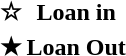<table>
<tr>
<th>☆</th>
<th>Loan in</th>
</tr>
<tr>
<th>★</th>
<th>Loan Out</th>
</tr>
</table>
